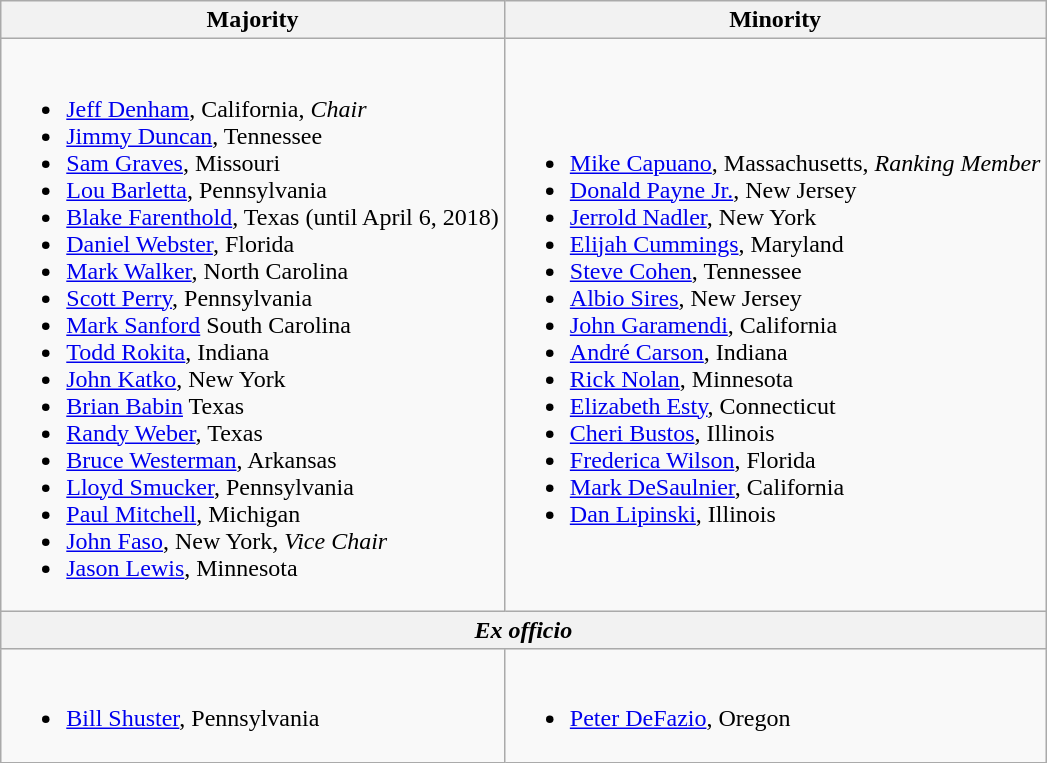<table class=wikitable>
<tr>
<th>Majority</th>
<th>Minority</th>
</tr>
<tr>
<td><br><ul><li><a href='#'>Jeff Denham</a>, California, <em>Chair</em></li><li><a href='#'>Jimmy Duncan</a>, Tennessee</li><li><a href='#'>Sam Graves</a>, Missouri</li><li><a href='#'>Lou Barletta</a>, Pennsylvania</li><li><a href='#'>Blake Farenthold</a>, Texas (until April 6, 2018)</li><li><a href='#'>Daniel Webster</a>, Florida</li><li><a href='#'>Mark Walker</a>, North Carolina</li><li><a href='#'>Scott Perry</a>, Pennsylvania</li><li><a href='#'>Mark Sanford</a> South Carolina</li><li><a href='#'>Todd Rokita</a>, Indiana</li><li><a href='#'>John Katko</a>, New York</li><li><a href='#'>Brian Babin</a> Texas</li><li><a href='#'>Randy Weber</a>, Texas</li><li><a href='#'>Bruce Westerman</a>, Arkansas</li><li><a href='#'>Lloyd Smucker</a>, Pennsylvania</li><li><a href='#'>Paul Mitchell</a>, Michigan</li><li><a href='#'>John Faso</a>, New York, <em>Vice Chair</em></li><li><a href='#'>Jason Lewis</a>, Minnesota</li></ul></td>
<td><br><ul><li><a href='#'>Mike Capuano</a>, Massachusetts, <em>Ranking Member</em></li><li><a href='#'>Donald Payne Jr.</a>, New Jersey</li><li><a href='#'>Jerrold Nadler</a>, New York</li><li><a href='#'>Elijah Cummings</a>, Maryland</li><li><a href='#'>Steve Cohen</a>, Tennessee</li><li><a href='#'>Albio Sires</a>, New Jersey</li><li><a href='#'>John Garamendi</a>, California</li><li><a href='#'>André Carson</a>, Indiana</li><li><a href='#'>Rick Nolan</a>, Minnesota</li><li><a href='#'>Elizabeth Esty</a>, Connecticut</li><li><a href='#'>Cheri Bustos</a>, Illinois</li><li><a href='#'>Frederica Wilson</a>, Florida</li><li><a href='#'>Mark DeSaulnier</a>, California</li><li><a href='#'>Dan Lipinski</a>, Illinois</li></ul></td>
</tr>
<tr>
<th colspan=2><em>Ex officio</em></th>
</tr>
<tr>
<td><br><ul><li><a href='#'>Bill Shuster</a>, Pennsylvania</li></ul></td>
<td><br><ul><li><a href='#'>Peter DeFazio</a>, Oregon</li></ul></td>
</tr>
</table>
